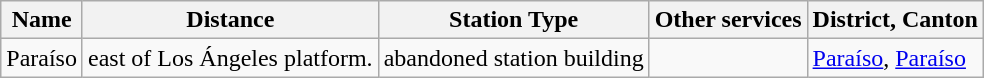<table class="wikitable sortable">
<tr>
<th>Name</th>
<th>Distance</th>
<th>Station Type</th>
<th>Other services</th>
<th>District, Canton</th>
</tr>
<tr>
<td>Paraíso</td>
<td> east of Los Ángeles platform.</td>
<td>abandoned station building</td>
<td></td>
<td><a href='#'>Paraíso</a>, <a href='#'>Paraíso</a></td>
</tr>
</table>
